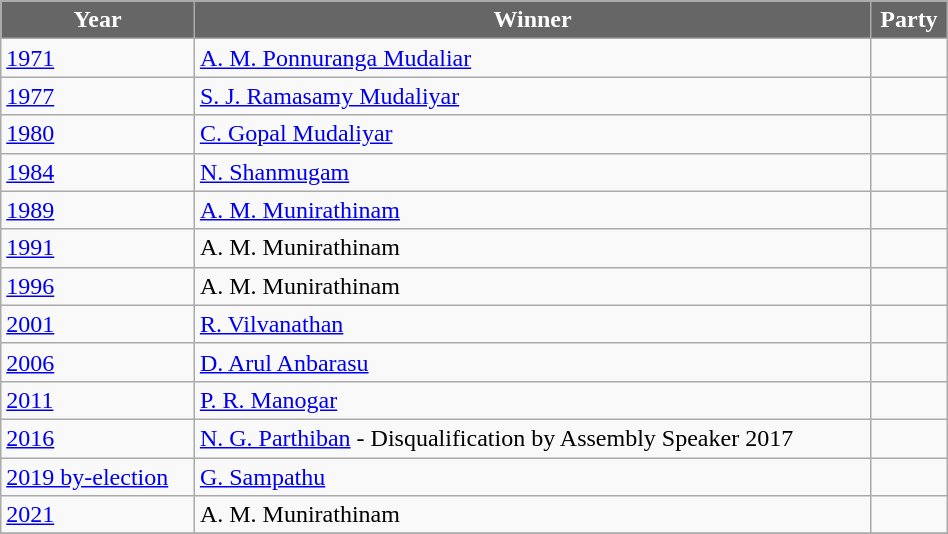<table class="wikitable" width="50%">
<tr>
<th style="background-color:#666666; color:white">Year</th>
<th style="background-color:#666666; color:white">Winner</th>
<th style="background-color:#666666; color:white" colspan="2">Party</th>
</tr>
<tr>
<td><a href='#'>1971</a></td>
<td><a href='#'>A. M. Ponnuranga Mudaliar</a></td>
<td></td>
</tr>
<tr>
<td><a href='#'>1977</a></td>
<td><a href='#'>S. J. Ramasamy Mudaliyar</a></td>
<td></td>
</tr>
<tr>
<td><a href='#'>1980</a></td>
<td><a href='#'>C. Gopal Mudaliyar</a></td>
<td></td>
</tr>
<tr>
<td><a href='#'>1984</a></td>
<td><a href='#'>N. Shanmugam</a></td>
<td></td>
</tr>
<tr>
<td><a href='#'>1989</a></td>
<td><a href='#'>A. M. Munirathinam</a></td>
<td></td>
</tr>
<tr>
<td><a href='#'>1991</a></td>
<td>A. M. Munirathinam</td>
<td></td>
</tr>
<tr>
<td><a href='#'>1996</a></td>
<td>A. M. Munirathinam</td>
<td></td>
</tr>
<tr>
<td><a href='#'>2001</a></td>
<td><a href='#'>R. Vilvanathan</a></td>
<td></td>
</tr>
<tr>
<td><a href='#'>2006</a></td>
<td><a href='#'>D. Arul Anbarasu</a></td>
<td></td>
</tr>
<tr>
<td><a href='#'>2011</a></td>
<td><a href='#'>P. R. Manogar</a></td>
<td></td>
</tr>
<tr>
<td><a href='#'>2016</a></td>
<td><a href='#'>N. G. Parthiban</a> - Disqualification by Assembly Speaker 2017</td>
<td></td>
</tr>
<tr>
<td><a href='#'>2019 by-election</a></td>
<td><a href='#'>G. Sampathu</a></td>
<td></td>
</tr>
<tr>
<td><a href='#'>2021</a></td>
<td>A. M. Munirathinam</td>
<td></td>
</tr>
<tr>
</tr>
</table>
